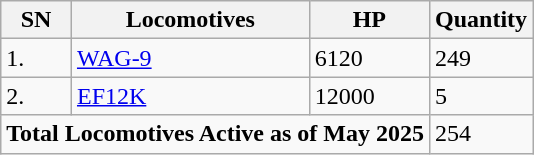<table class="wikitable">
<tr>
<th>SN</th>
<th>Locomotives</th>
<th>HP</th>
<th>Quantity</th>
</tr>
<tr>
<td>1.</td>
<td><a href='#'>WAG-9</a></td>
<td>6120</td>
<td>249</td>
</tr>
<tr>
<td>2.</td>
<td><a href='#'>EF12K</a></td>
<td>12000</td>
<td>5</td>
</tr>
<tr>
<td colspan="3"><strong>Total Locomotives Active as of May 2025</strong> </td>
<td>254</td>
</tr>
</table>
